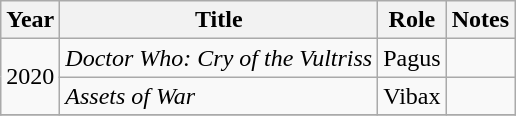<table class="wikitable sortable">
<tr>
<th>Year</th>
<th>Title</th>
<th>Role</th>
<th>Notes</th>
</tr>
<tr>
<td rowspan="2">2020</td>
<td><em>Doctor Who: Cry of the Vultriss</em></td>
<td>Pagus</td>
<td></td>
</tr>
<tr>
<td><em>Assets of War</em></td>
<td>Vibax</td>
<td></td>
</tr>
<tr>
</tr>
</table>
